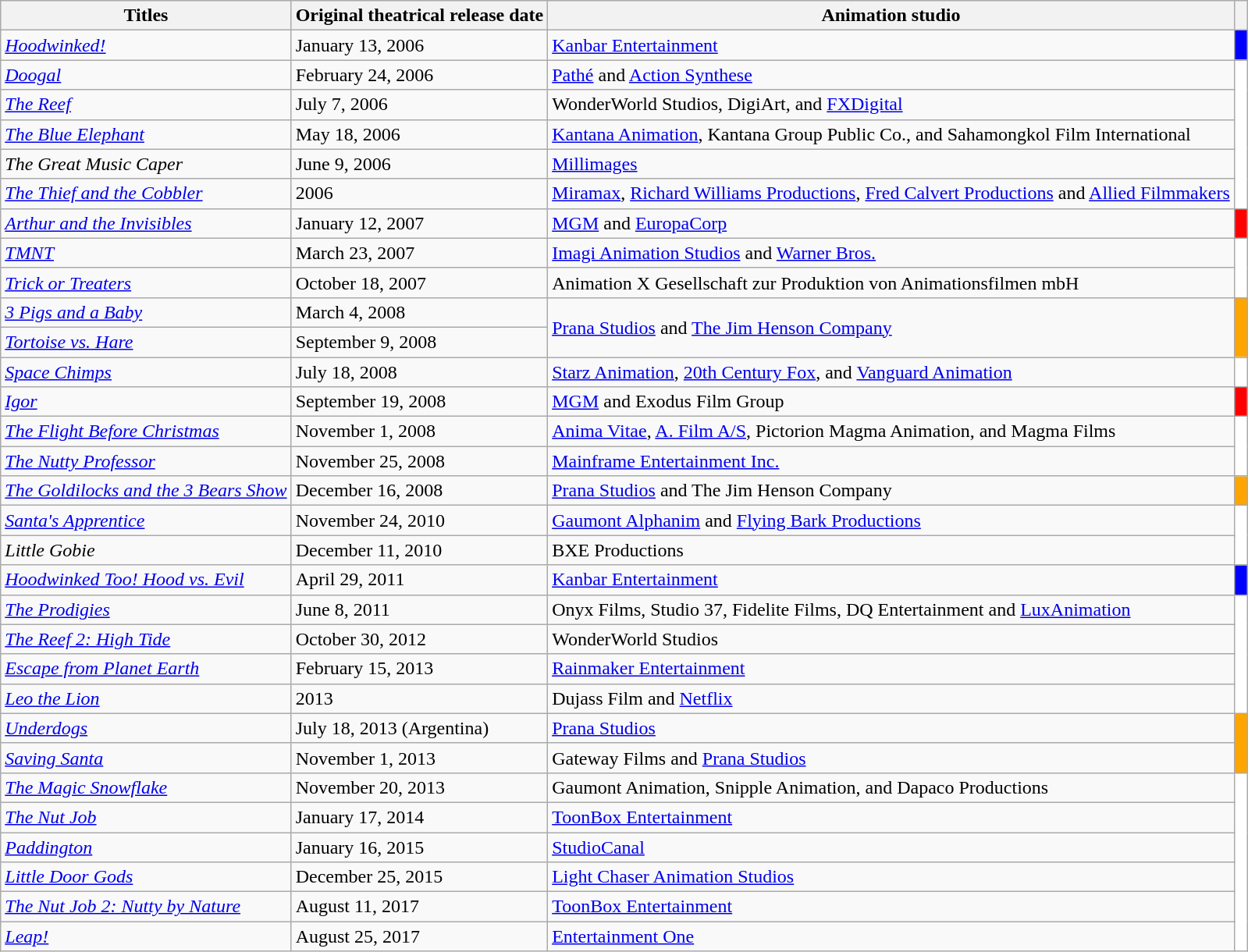<table class="wikitable">
<tr>
<th>Titles</th>
<th>Original theatrical release date </th>
<th>Animation studio</th>
<th></th>
</tr>
<tr>
<td ! scope="row"><em><a href='#'>Hoodwinked!</a></em></td>
<td>January 13, 2006</td>
<td><a href='#'>Kanbar Entertainment</a></td>
<td style="background:blue; "> </td>
</tr>
<tr>
<td ! scope="row"><em><a href='#'>Doogal</a></em></td>
<td>February 24, 2006</td>
<td><a href='#'>Pathé</a> and <a href='#'>Action Synthese</a></td>
<td style="background:white; " rowspan="5"> </td>
</tr>
<tr>
<td ! scope="row"><a href='#'><em>The Reef</em></a></td>
<td>July 7, 2006 </td>
<td>WonderWorld Studios, DigiArt, and <a href='#'>FXDigital</a></td>
</tr>
<tr>
<td ! scope="row"><em><a href='#'>The Blue Elephant</a></em></td>
<td>May 18, 2006</td>
<td><a href='#'>Kantana Animation</a>, Kantana Group Public Co., and Sahamongkol Film International</td>
</tr>
<tr>
<td ! scope="row"><em>The Great Music Caper</em></td>
<td>June 9, 2006</td>
<td><a href='#'>Millimages</a></td>
</tr>
<tr>
<td ! scope="row"><em><a href='#'>The Thief and the Cobbler</a></em></td>
<td>2006</td>
<td><a href='#'>Miramax</a>, <a href='#'>Richard Williams Productions</a>, <a href='#'>Fred Calvert Productions</a> and <a href='#'>Allied Filmmakers</a></td>
</tr>
<tr>
<td ! scope="row"><em><a href='#'>Arthur and the Invisibles</a></em> </td>
<td>January 12, 2007</td>
<td><a href='#'>MGM</a> and <a href='#'>EuropaCorp</a></td>
<td style="background:red; "> </td>
</tr>
<tr>
<td ! scope="row"><em><a href='#'>TMNT</a></em></td>
<td>March 23, 2007</td>
<td><a href='#'>Imagi Animation Studios</a> and <a href='#'>Warner Bros.</a></td>
<td rowspan="2" style="background:white; "> </td>
</tr>
<tr>
<td ! scope="row"><em><a href='#'>Trick or Treaters</a></em></td>
<td>October 18, 2007</td>
<td>Animation X Gesellschaft zur Produktion von Animationsfilmen mbH</td>
</tr>
<tr>
<td ! scope="row"><em><a href='#'>3 Pigs and a Baby</a></em></td>
<td>March 4, 2008</td>
<td rowspan="2"><a href='#'>Prana Studios</a> and <a href='#'>The Jim Henson Company</a></td>
<td rowspan="2" style="background:orange; "> </td>
</tr>
<tr>
<td ! scope="row"><em><a href='#'>Tortoise vs. Hare</a></em></td>
<td>September 9, 2008</td>
</tr>
<tr>
<td><em><a href='#'>Space Chimps</a></em></td>
<td>July 18, 2008</td>
<td><a href='#'>Starz Animation</a>, <a href='#'>20th Century Fox</a>, and <a href='#'>Vanguard Animation</a></td>
<td style="background:white; "> </td>
</tr>
<tr>
<td ! scope="row"><em><a href='#'>Igor</a></em> </td>
<td>September 19, 2008</td>
<td><a href='#'>MGM</a> and Exodus Film Group</td>
<td style="background:red; "> </td>
</tr>
<tr>
<td ! scope="row"><em><a href='#'>The Flight Before Christmas</a></em></td>
<td>November 1, 2008</td>
<td><a href='#'>Anima Vitae</a>, <a href='#'>A. Film A/S</a>, Pictorion Magma Animation, and Magma Films</td>
<td rowspan="2" style="background:white; "> </td>
</tr>
<tr>
<td ! scope="row"><em><a href='#'>The Nutty Professor</a></em></td>
<td>November 25, 2008</td>
<td><a href='#'>Mainframe Entertainment Inc.</a></td>
</tr>
<tr>
<td ! scope="row"><em><a href='#'>The Goldilocks and the 3 Bears Show</a></em></td>
<td>December 16, 2008</td>
<td><a href='#'>Prana Studios</a> and The Jim Henson Company</td>
<td style="background:orange; "> </td>
</tr>
<tr>
<td ! scope="row"><em><a href='#'>Santa's Apprentice</a></em></td>
<td>November 24, 2010</td>
<td><a href='#'>Gaumont Alphanim</a> and <a href='#'>Flying Bark Productions</a></td>
<td rowspan="2" style="background:white; "> </td>
</tr>
<tr>
<td ! scope="row"><em>Little Gobie</em></td>
<td>December 11, 2010</td>
<td>BXE Productions</td>
</tr>
<tr>
<td ! scope="row"><em><a href='#'>Hoodwinked Too! Hood vs. Evil</a></em></td>
<td>April 29, 2011</td>
<td><a href='#'>Kanbar Entertainment</a></td>
<td style="background:blue; "> </td>
</tr>
<tr>
<td ! scope="row"><em><a href='#'>The Prodigies</a></em> </td>
<td>June 8, 2011 </td>
<td>Onyx Films, Studio 37, Fidelite Films, DQ Entertainment and <a href='#'>LuxAnimation</a></td>
<td rowspan="4" style="background:white; "> </td>
</tr>
<tr>
<td ! scope="row"><em><a href='#'>The Reef 2: High Tide</a></em></td>
<td>October 30, 2012</td>
<td>WonderWorld Studios</td>
</tr>
<tr>
<td ! scope="row"><em><a href='#'>Escape from Planet Earth</a></em></td>
<td>February 15, 2013</td>
<td><a href='#'>Rainmaker Entertainment</a></td>
</tr>
<tr>
<td ! scope="row"><em><a href='#'>Leo the Lion</a></em> </td>
<td>2013</td>
<td>Dujass Film and <a href='#'>Netflix</a></td>
</tr>
<tr>
<td ! scope="row"><em><a href='#'>Underdogs</a></em></td>
<td>July 18, 2013 (Argentina)</td>
<td><a href='#'>Prana Studios</a></td>
<td rowspan="2" style="background:orange; "> </td>
</tr>
<tr>
<td ! scope="row"><em><a href='#'>Saving Santa</a> </em></td>
<td>November 1, 2013</td>
<td>Gateway Films and <a href='#'>Prana Studios</a></td>
</tr>
<tr>
<td ! scope="row"><em><a href='#'>The Magic Snowflake</a></em></td>
<td>November 20, 2013</td>
<td>Gaumont Animation, Snipple Animation, and Dapaco Productions</td>
<td rowspan="6" style="background:white; "> </td>
</tr>
<tr>
<td ! scope="row"><em><a href='#'>The Nut Job</a></em> </td>
<td>January 17, 2014</td>
<td><a href='#'>ToonBox Entertainment</a></td>
</tr>
<tr>
<td ! scope="row"><em><a href='#'>Paddington</a></em> </td>
<td>January 16, 2015</td>
<td><a href='#'>StudioCanal</a></td>
</tr>
<tr>
<td ! scope="row"><em><a href='#'>Little Door Gods</a></em></td>
<td>December 25, 2015</td>
<td><a href='#'>Light Chaser Animation Studios</a></td>
</tr>
<tr>
<td ! scope="row"><em><a href='#'>The Nut Job 2: Nutty by Nature</a></em> </td>
<td>August 11, 2017</td>
<td><a href='#'>ToonBox Entertainment</a></td>
</tr>
<tr>
<td ! scope="row"><em><a href='#'>Leap!</a></em></td>
<td>August 25, 2017</td>
<td><a href='#'>Entertainment One</a></td>
</tr>
</table>
